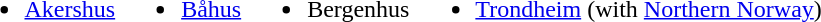<table>
<tr>
<td valign=top><br><ul><li><a href='#'>Akershus</a></li></ul></td>
<td valign=top><br><ul><li><a href='#'>Båhus</a></li></ul></td>
<td valign=top><br><ul><li>Bergenhus</li></ul></td>
<td valign=top><br><ul><li><a href='#'>Trondheim</a> (with <a href='#'>Northern Norway</a>)</li></ul></td>
</tr>
</table>
